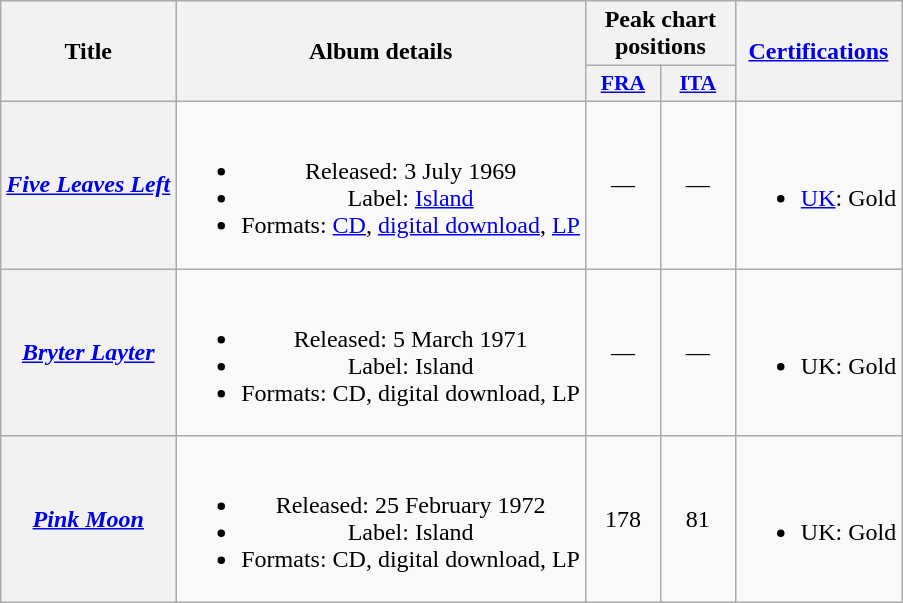<table class="wikitable plainrowheaders" style="text-align:center">
<tr>
<th rowspan="2">Title</th>
<th rowspan="2">Album details</th>
<th colspan="2">Peak chart positions</th>
<th rowspan="2"><a href='#'>Certifications</a><br></th>
</tr>
<tr>
<th scope="col" style="width:3em;font-size:90%;"><a href='#'>FRA</a><br></th>
<th scope="col" style="width:3em;font-size:90%;"><a href='#'>ITA</a><br></th>
</tr>
<tr>
<th scope="row"><em><a href='#'>Five Leaves Left</a></em></th>
<td><br><ul><li>Released: 3 July 1969</li><li>Label: <a href='#'>Island</a> </li><li>Formats: <a href='#'>CD</a>, <a href='#'>digital download</a>, <a href='#'>LP</a></li></ul></td>
<td>—</td>
<td>—</td>
<td><br><ul><li><a href='#'>UK</a>: Gold</li></ul></td>
</tr>
<tr>
<th scope="row"><em><a href='#'>Bryter Layter</a></em></th>
<td><br><ul><li>Released: 5 March 1971</li><li>Label: Island </li><li>Formats: CD, digital download, LP</li></ul></td>
<td>—</td>
<td>—</td>
<td><br><ul><li>UK: Gold</li></ul></td>
</tr>
<tr>
<th scope="row"><em><a href='#'>Pink Moon</a></em></th>
<td><br><ul><li>Released: 25 February 1972</li><li>Label: Island </li><li>Formats: CD, digital download, LP</li></ul></td>
<td>178<br></td>
<td>81<br></td>
<td><br><ul><li>UK: Gold</li></ul></td>
</tr>
</table>
